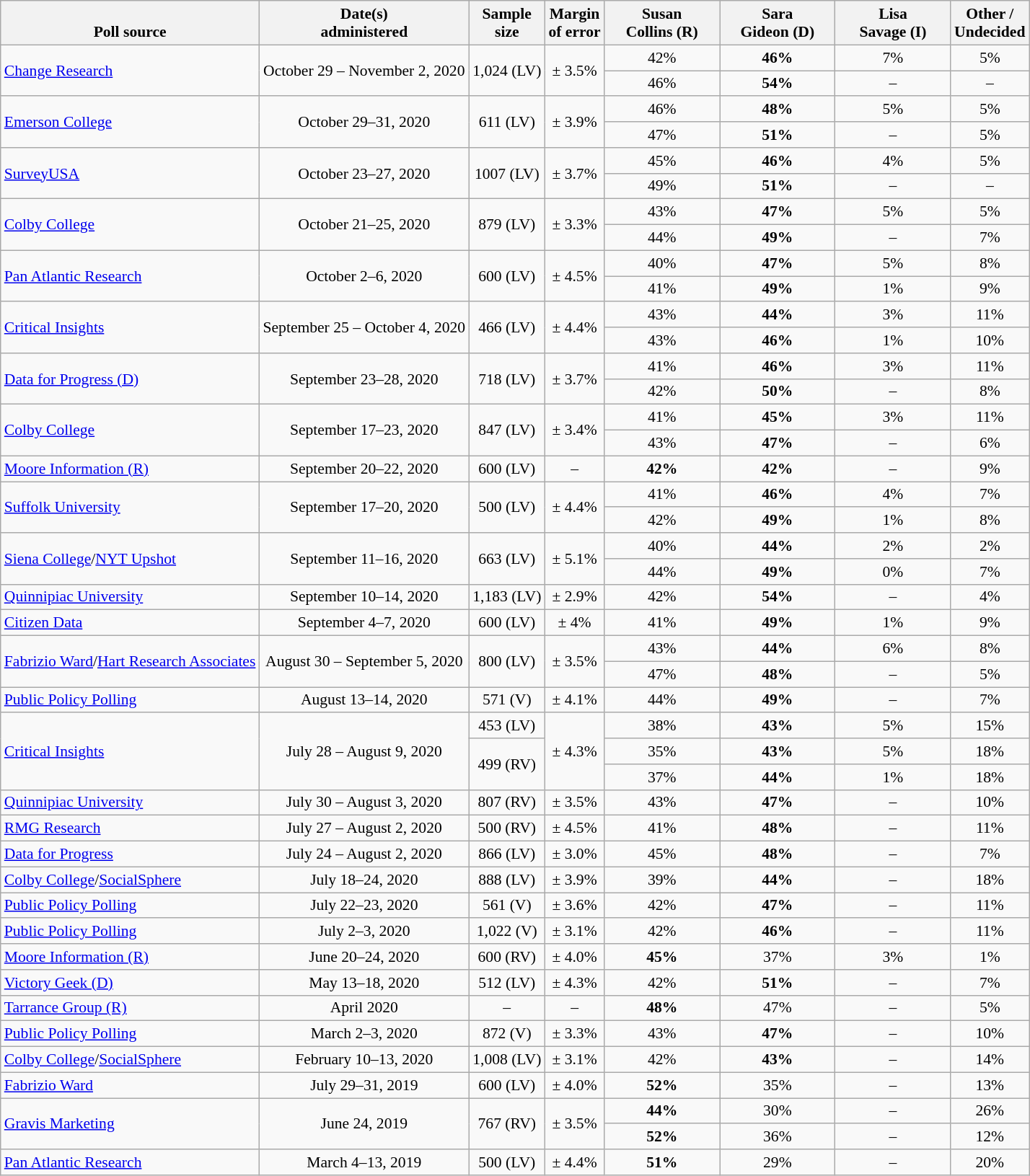<table class="wikitable" style="font-size:90%;text-align:center;">
<tr valign=bottom>
<th>Poll source</th>
<th>Date(s)<br>administered</th>
<th>Sample<br>size</th>
<th>Margin<br>of error</th>
<th style="width:100px;">Susan<br>Collins (R)</th>
<th style="width:100px;">Sara<br>Gideon (D)</th>
<th style="width:100px;">Lisa<br>Savage (I)</th>
<th>Other /<br>Undecided</th>
</tr>
<tr>
<td rowspan=2 style="text-align:left;"><a href='#'>Change Research</a></td>
<td rowspan=2>October 29 – November 2, 2020</td>
<td rowspan=2>1,024 (LV)</td>
<td rowspan=2>± 3.5%</td>
<td>42%</td>
<td><strong>46%</strong></td>
<td>7%</td>
<td>5%</td>
</tr>
<tr>
<td>46%</td>
<td><strong>54%</strong></td>
<td>–</td>
<td>–</td>
</tr>
<tr>
<td rowspan=2 style="text-align:left;"><a href='#'>Emerson College</a></td>
<td rowspan=2>October 29–31, 2020</td>
<td rowspan=2>611 (LV)</td>
<td rowspan=2>± 3.9%</td>
<td>46%</td>
<td><strong>48%</strong></td>
<td>5%</td>
<td>5%</td>
</tr>
<tr>
<td>47%</td>
<td><strong>51%</strong></td>
<td>–</td>
<td>5%</td>
</tr>
<tr>
<td rowspan=2 style="text-align:left;"><a href='#'>SurveyUSA</a></td>
<td rowspan=2>October 23–27, 2020</td>
<td rowspan=2>1007 (LV)</td>
<td rowspan=2>± 3.7%</td>
<td>45%</td>
<td><strong>46%</strong></td>
<td>4%</td>
<td>5%</td>
</tr>
<tr>
<td>49%</td>
<td><strong>51%</strong></td>
<td>–</td>
<td>–</td>
</tr>
<tr>
<td rowspan=2 style="text-align:left;"><a href='#'>Colby College</a></td>
<td rowspan=2>October 21–25, 2020</td>
<td rowspan=2>879 (LV)</td>
<td rowspan=2>± 3.3%</td>
<td>43%</td>
<td><strong>47%</strong></td>
<td>5%</td>
<td>5%</td>
</tr>
<tr>
<td>44%</td>
<td><strong>49%</strong></td>
<td>–</td>
<td>7%</td>
</tr>
<tr>
<td rowspan=2 style="text-align:left;"><a href='#'>Pan Atlantic Research</a></td>
<td rowspan=2>October 2–6, 2020</td>
<td rowspan=2>600 (LV)</td>
<td rowspan=2>± 4.5%</td>
<td>40%</td>
<td><strong>47%</strong></td>
<td>5%</td>
<td>8%</td>
</tr>
<tr>
<td>41%</td>
<td><strong>49%</strong></td>
<td>1%</td>
<td>9%</td>
</tr>
<tr>
<td rowspan=2 style="text-align:left;"><a href='#'>Critical Insights</a></td>
<td rowspan=2>September 25 – October 4, 2020</td>
<td rowspan=2>466 (LV)</td>
<td rowspan=2>± 4.4%</td>
<td>43%</td>
<td><strong>44%</strong></td>
<td>3%</td>
<td>11%</td>
</tr>
<tr>
<td>43%</td>
<td><strong>46%</strong></td>
<td>1%</td>
<td>10%</td>
</tr>
<tr>
<td rowspan=2 style="text-align:left;"><a href='#'>Data for Progress (D)</a></td>
<td rowspan=2>September 23–28, 2020</td>
<td rowspan=2>718 (LV)</td>
<td rowspan=2>± 3.7%</td>
<td>41%</td>
<td><strong>46%</strong></td>
<td>3%</td>
<td>11%</td>
</tr>
<tr>
<td>42%</td>
<td><strong>50%</strong></td>
<td>–</td>
<td>8%</td>
</tr>
<tr>
<td rowspan=2 style="text-align:left;"><a href='#'>Colby College</a></td>
<td rowspan=2>September 17–23, 2020</td>
<td rowspan=2>847 (LV)</td>
<td rowspan=2>± 3.4%</td>
<td>41%</td>
<td><strong>45%</strong></td>
<td>3%</td>
<td>11%</td>
</tr>
<tr>
<td>43%</td>
<td><strong>47%</strong></td>
<td>–</td>
<td>6%</td>
</tr>
<tr>
<td style="text-align:left;"><a href='#'>Moore Information (R)</a></td>
<td>September 20–22, 2020</td>
<td>600 (LV)</td>
<td>–</td>
<td><strong>42%</strong></td>
<td><strong>42%</strong></td>
<td>–</td>
<td>9%</td>
</tr>
<tr>
<td rowspan=2 style="text-align:left;"><a href='#'>Suffolk University</a></td>
<td rowspan=2>September 17–20, 2020</td>
<td rowspan=2>500 (LV)</td>
<td rowspan=2>± 4.4%</td>
<td>41%</td>
<td><strong>46%</strong></td>
<td>4%</td>
<td>7%</td>
</tr>
<tr>
<td>42%</td>
<td><strong>49%</strong></td>
<td>1%</td>
<td>8%</td>
</tr>
<tr>
<td rowspan=2 style="text-align:left;"><a href='#'>Siena College</a>/<a href='#'>NYT Upshot</a></td>
<td rowspan=2>September 11–16, 2020</td>
<td rowspan=2>663 (LV)</td>
<td rowspan=2>± 5.1%</td>
<td>40%</td>
<td><strong>44%</strong></td>
<td>2%</td>
<td>2%</td>
</tr>
<tr>
<td>44%</td>
<td><strong>49%</strong></td>
<td>0%</td>
<td>7%</td>
</tr>
<tr>
<td style="text-align:left;"><a href='#'>Quinnipiac University</a></td>
<td>September 10–14, 2020</td>
<td>1,183 (LV)</td>
<td>± 2.9%</td>
<td>42%</td>
<td><strong>54%</strong></td>
<td>–</td>
<td>4%</td>
</tr>
<tr>
<td style="text-align:left;"><a href='#'>Citizen Data</a></td>
<td>September 4–7, 2020</td>
<td>600 (LV)</td>
<td>± 4%</td>
<td>41%</td>
<td><strong>49%</strong></td>
<td>1%</td>
<td>9%</td>
</tr>
<tr>
<td rowspan=2 style="text-align:left;"><a href='#'>Fabrizio Ward</a>/<a href='#'>Hart Research Associates</a></td>
<td rowspan=2>August 30 – September 5, 2020</td>
<td rowspan=2>800 (LV)</td>
<td rowspan=2>± 3.5%</td>
<td>43%</td>
<td><strong>44%</strong></td>
<td>6%</td>
<td>8%</td>
</tr>
<tr>
<td>47%</td>
<td><strong>48%</strong></td>
<td>–</td>
<td>5%</td>
</tr>
<tr>
<td style="text-align:left;"><a href='#'>Public Policy Polling</a></td>
<td>August 13–14, 2020</td>
<td>571 (V)</td>
<td>± 4.1%</td>
<td>44%</td>
<td><strong>49%</strong></td>
<td>–</td>
<td>7%</td>
</tr>
<tr>
<td rowspan=3 style="text-align:left;"><a href='#'>Critical Insights</a></td>
<td rowspan=3>July 28 – August 9, 2020</td>
<td>453 (LV)</td>
<td rowspan=3>± 4.3%</td>
<td>38%</td>
<td><strong>43%</strong></td>
<td>5%</td>
<td>15%</td>
</tr>
<tr>
<td rowspan=2>499 (RV)</td>
<td>35%</td>
<td><strong>43%</strong></td>
<td>5%</td>
<td>18%</td>
</tr>
<tr>
<td>37%</td>
<td><strong>44%</strong></td>
<td>1%</td>
<td>18%</td>
</tr>
<tr>
<td style="text-align:left;"><a href='#'>Quinnipiac University</a></td>
<td>July 30 – August 3, 2020</td>
<td>807 (RV)</td>
<td>± 3.5%</td>
<td>43%</td>
<td><strong>47%</strong></td>
<td>–</td>
<td>10%</td>
</tr>
<tr>
<td style="text-align:left;"><a href='#'>RMG Research</a></td>
<td>July 27 – August 2, 2020</td>
<td>500 (RV)</td>
<td>± 4.5%</td>
<td>41%</td>
<td><strong>48%</strong></td>
<td>–</td>
<td>11%</td>
</tr>
<tr>
<td style="text-align:left;"><a href='#'>Data for Progress</a></td>
<td>July 24 – August 2, 2020</td>
<td>866 (LV)</td>
<td>± 3.0%</td>
<td>45%</td>
<td><strong>48%</strong></td>
<td>–</td>
<td>7%</td>
</tr>
<tr>
<td style="text-align:left;"><a href='#'>Colby College</a>/<a href='#'>SocialSphere</a></td>
<td>July 18–24, 2020</td>
<td>888 (LV)</td>
<td>± 3.9%</td>
<td>39%</td>
<td><strong>44%</strong></td>
<td>–</td>
<td>18%</td>
</tr>
<tr>
<td style="text-align:left;"><a href='#'>Public Policy Polling</a></td>
<td>July 22–23, 2020</td>
<td>561 (V)</td>
<td>± 3.6%</td>
<td>42%</td>
<td><strong>47%</strong></td>
<td>–</td>
<td>11%</td>
</tr>
<tr>
<td style="text-align:left;"><a href='#'>Public Policy Polling</a></td>
<td>July 2–3, 2020</td>
<td>1,022 (V)</td>
<td>± 3.1%</td>
<td>42%</td>
<td><strong>46%</strong></td>
<td>–</td>
<td>11%</td>
</tr>
<tr>
<td style="text-align:left;"><a href='#'>Moore Information (R)</a></td>
<td>June 20–24, 2020</td>
<td>600 (RV)</td>
<td>± 4.0%</td>
<td><strong>45%</strong></td>
<td>37%</td>
<td>3%</td>
<td>1%</td>
</tr>
<tr>
<td style="text-align:left;"><a href='#'>Victory Geek (D)</a></td>
<td>May 13–18, 2020</td>
<td>512 (LV)</td>
<td>± 4.3%</td>
<td>42%</td>
<td><strong>51%</strong></td>
<td>–</td>
<td>7%</td>
</tr>
<tr>
<td style="text-align:left;"><a href='#'>Tarrance Group (R)</a></td>
<td>April 2020</td>
<td>–</td>
<td>–</td>
<td><strong>48%</strong></td>
<td>47%</td>
<td>–</td>
<td>5%</td>
</tr>
<tr>
<td style="text-align:left;"><a href='#'>Public Policy Polling</a></td>
<td>March 2–3, 2020</td>
<td>872 (V)</td>
<td>± 3.3%</td>
<td>43%</td>
<td><strong>47%</strong></td>
<td>–</td>
<td>10%</td>
</tr>
<tr>
<td style="text-align:left;"><a href='#'>Colby College</a>/<a href='#'>SocialSphere</a></td>
<td>February 10–13, 2020</td>
<td>1,008 (LV)</td>
<td>± 3.1%</td>
<td>42%</td>
<td><strong>43%</strong></td>
<td>–</td>
<td>14%</td>
</tr>
<tr>
<td style="text-align:left;"><a href='#'>Fabrizio Ward</a></td>
<td>July 29–31, 2019</td>
<td>600 (LV)</td>
<td>± 4.0%</td>
<td><strong>52%</strong></td>
<td>35%</td>
<td>–</td>
<td>13%</td>
</tr>
<tr>
<td rowspan=2 style="text-align:left;"><a href='#'>Gravis Marketing</a></td>
<td rowspan=2>June 24, 2019</td>
<td rowspan=2>767 (RV)</td>
<td rowspan=2>± 3.5%</td>
<td><strong>44%</strong></td>
<td>30%</td>
<td>–</td>
<td>26%</td>
</tr>
<tr>
<td><strong>52%</strong></td>
<td>36%</td>
<td>–</td>
<td>12%</td>
</tr>
<tr>
<td style="text-align:left;"><a href='#'>Pan Atlantic Research</a></td>
<td>March 4–13, 2019</td>
<td>500 (LV)</td>
<td>± 4.4%</td>
<td><strong>51%</strong></td>
<td>29%</td>
<td>–</td>
<td>20%</td>
</tr>
</table>
